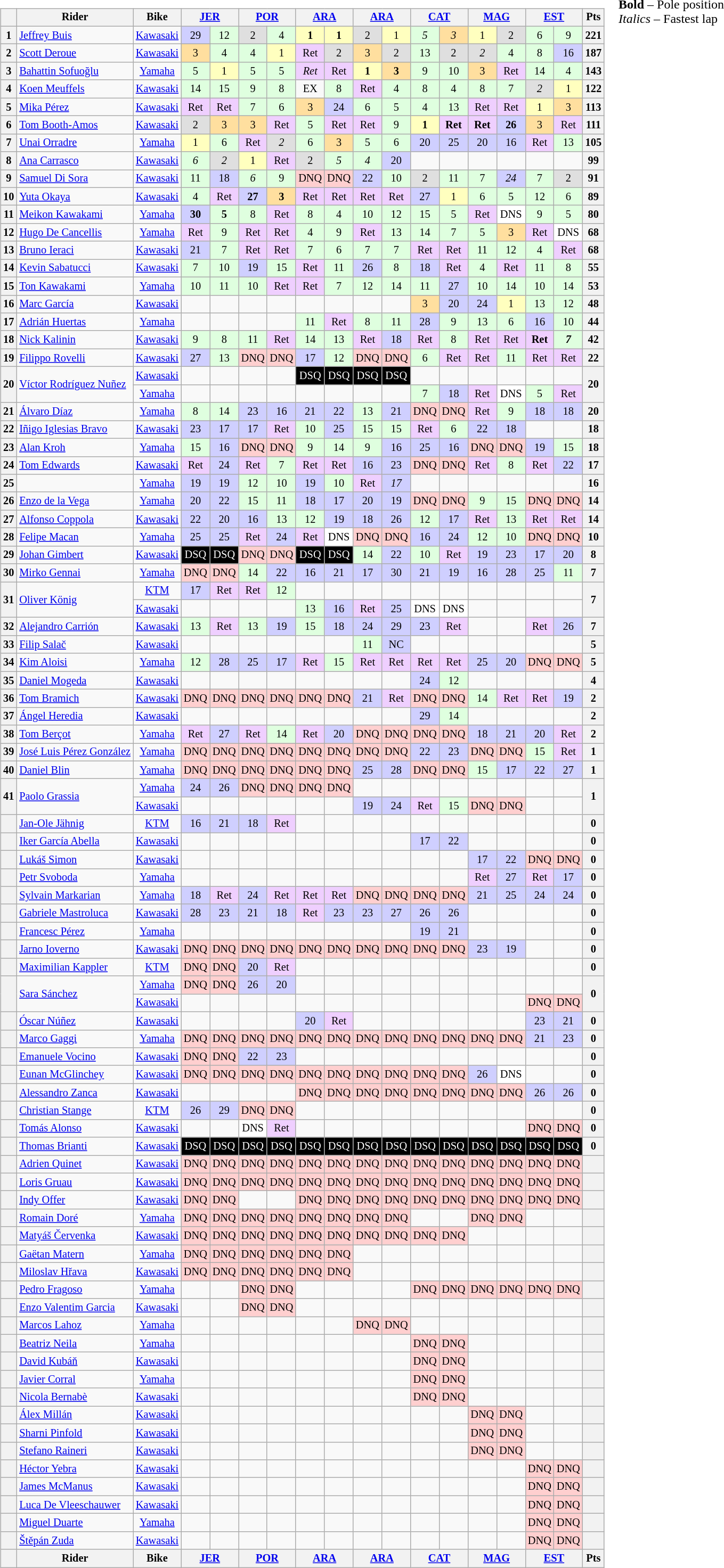<table>
<tr>
<td><br><table class="wikitable" style="font-size:85%; text-align:center;">
<tr>
<th></th>
<th>Rider</th>
<th>Bike</th>
<th colspan=2><a href='#'>JER</a><br></th>
<th colspan=2><a href='#'>POR</a><br></th>
<th colspan=2><a href='#'>ARA</a><br></th>
<th colspan=2><a href='#'>ARA</a><br></th>
<th colspan=2><a href='#'>CAT</a><br></th>
<th colspan=2><a href='#'>MAG</a><br></th>
<th colspan=2><a href='#'>EST</a><br></th>
<th>Pts</th>
</tr>
<tr>
<th>1</th>
<td align=left> <a href='#'>Jeffrey Buis</a></td>
<td><a href='#'>Kawasaki</a></td>
<td style="background:#cfcfff;">29</td>
<td style="background:#dfffdf;">12</td>
<td style="background:#dfdfdf;">2</td>
<td style="background:#dfffdf;">4</td>
<td style="background:#ffffbf;"><strong>1</strong></td>
<td style="background:#ffffbf;"><strong>1</strong></td>
<td style="background:#dfdfdf;">2</td>
<td style="background:#ffffbf;">1</td>
<td style="background:#dfffdf;"><em>5</em></td>
<td style="background:#ffdf9f;"><em>3</em></td>
<td style="background:#ffffbf;">1</td>
<td style="background:#dfdfdf;">2</td>
<td style="background:#dfffdf;">6</td>
<td style="background:#dfffdf;">9</td>
<th>221</th>
</tr>
<tr>
<th>2</th>
<td align=left> <a href='#'>Scott Deroue</a></td>
<td><a href='#'>Kawasaki</a></td>
<td style="background:#ffdf9f;">3</td>
<td style="background:#dfffdf;">4</td>
<td style="background:#dfffdf;">4</td>
<td style="background:#ffffbf;">1</td>
<td style="background:#efcfff;">Ret</td>
<td style="background:#dfdfdf;">2</td>
<td style="background:#ffdf9f;">3</td>
<td style="background:#dfdfdf;">2</td>
<td style="background:#dfffdf;">13</td>
<td style="background:#dfdfdf;">2</td>
<td style="background:#dfdfdf;"><em>2</em></td>
<td style="background:#dfffdf;">4</td>
<td style="background:#dfffdf;">8</td>
<td style="background:#cfcfff;">16</td>
<th>187</th>
</tr>
<tr>
<th>3</th>
<td align=left> <a href='#'>Bahattin Sofuoğlu</a></td>
<td><a href='#'>Yamaha</a></td>
<td style="background:#dfffdf;">5</td>
<td style="background:#ffffbf;">1</td>
<td style="background:#dfffdf;">5</td>
<td style="background:#dfffdf;">5</td>
<td style="background:#efcfff;"><em>Ret</em></td>
<td style="background:#efcfff;">Ret</td>
<td style="background:#ffffbf;"><strong>1</strong></td>
<td style="background:#ffdf9f;"><strong>3</strong></td>
<td style="background:#dfffdf;">9</td>
<td style="background:#dfffdf;">10</td>
<td style="background:#ffdf9f;">3</td>
<td style="background:#efcfff;">Ret</td>
<td style="background:#dfffdf;">14</td>
<td style="background:#dfffdf;">4</td>
<th>143</th>
</tr>
<tr>
<th>4</th>
<td align=left> <a href='#'>Koen Meuffels</a></td>
<td><a href='#'>Kawasaki</a></td>
<td style="background:#dfffdf;">14</td>
<td style="background:#dfffdf;">15</td>
<td style="background:#dfffdf;">9</td>
<td style="background:#dfffdf;">8</td>
<td>EX</td>
<td style="background:#dfffdf;">8</td>
<td style="background:#efcfff;">Ret</td>
<td style="background:#dfffdf;">4</td>
<td style="background:#dfffdf;">8</td>
<td style="background:#dfffdf;">4</td>
<td style="background:#dfffdf;">8</td>
<td style="background:#dfffdf;">7</td>
<td style="background:#dfdfdf;"><em>2</em></td>
<td style="background:#ffffbf;">1</td>
<th>122</th>
</tr>
<tr>
<th>5</th>
<td align=left> <a href='#'>Mika Pérez</a></td>
<td><a href='#'>Kawasaki</a></td>
<td style="background:#efcfff;">Ret</td>
<td style="background:#efcfff;">Ret</td>
<td style="background:#dfffdf;">7</td>
<td style="background:#dfffdf;">6</td>
<td style="background:#ffdf9f;">3</td>
<td style="background:#cfcfff;">24</td>
<td style="background:#dfffdf;">6</td>
<td style="background:#dfffdf;">5</td>
<td style="background:#dfffdf;">4</td>
<td style="background:#dfffdf;">13</td>
<td style="background:#efcfff;">Ret</td>
<td style="background:#efcfff;">Ret</td>
<td style="background:#ffffbf;">1</td>
<td style="background:#ffdf9f;">3</td>
<th>113</th>
</tr>
<tr>
<th>6</th>
<td align=left> <a href='#'>Tom Booth-Amos</a></td>
<td><a href='#'>Kawasaki</a></td>
<td style="background:#dfdfdf;">2</td>
<td style="background:#ffdf9f;">3</td>
<td style="background:#ffdf9f;">3</td>
<td style="background:#efcfff;">Ret</td>
<td style="background:#dfffdf;">5</td>
<td style="background:#efcfff;">Ret</td>
<td style="background:#efcfff;">Ret</td>
<td style="background:#dfffdf;">9</td>
<td style="background:#ffffbf;"><strong>1</strong></td>
<td style="background:#efcfff;"><strong>Ret</strong></td>
<td style="background:#efcfff;"><strong>Ret</strong></td>
<td style="background:#cfcfff;"><strong>26</strong></td>
<td style="background:#ffdf9f;">3</td>
<td style="background:#efcfff;">Ret</td>
<th>111</th>
</tr>
<tr>
<th>7</th>
<td align=left> <a href='#'>Unai Orradre</a></td>
<td><a href='#'>Yamaha</a></td>
<td style="background:#ffffbf;">1</td>
<td style="background:#dfffdf;">6</td>
<td style="background:#efcfff;">Ret</td>
<td style="background:#dfdfdf;"><em>2</em></td>
<td style="background:#dfffdf;">6</td>
<td style="background:#ffdf9f;">3</td>
<td style="background:#dfffdf;">5</td>
<td style="background:#dfffdf;">6</td>
<td style="background:#cfcfff;">20</td>
<td style="background:#cfcfff;">25</td>
<td style="background:#cfcfff;">20</td>
<td style="background:#cfcfff;">16</td>
<td style="background:#efcfff;">Ret</td>
<td style="background:#dfffdf;">13</td>
<th>105</th>
</tr>
<tr>
<th>8</th>
<td align=left> <a href='#'>Ana Carrasco</a></td>
<td><a href='#'>Kawasaki</a></td>
<td style="background:#dfffdf;"><em>6</em></td>
<td style="background:#dfdfdf;"><em>2</em></td>
<td style="background:#ffffbf;">1</td>
<td style="background:#efcfff;">Ret</td>
<td style="background:#dfdfdf;">2</td>
<td style="background:#dfffdf;"><em>5</em></td>
<td style="background:#dfffdf;"><em>4</em></td>
<td style="background:#cfcfff;">20</td>
<td></td>
<td></td>
<td></td>
<td></td>
<td></td>
<td></td>
<th>99</th>
</tr>
<tr>
<th>9</th>
<td align=left> <a href='#'>Samuel Di Sora</a></td>
<td><a href='#'>Kawasaki</a></td>
<td style="background:#dfffdf;">11</td>
<td style="background:#cfcfff;">18</td>
<td style="background:#dfffdf;"><em>6</em></td>
<td style="background:#dfffdf;">9</td>
<td style="background:#ffcfcf;">DNQ</td>
<td style="background:#ffcfcf;">DNQ</td>
<td style="background:#cfcfff;">22</td>
<td style="background:#dfffdf;">10</td>
<td style="background:#dfdfdf;">2</td>
<td style="background:#dfffdf;">11</td>
<td style="background:#dfffdf;">7</td>
<td style="background:#cfcfff;"><em>24</em></td>
<td style="background:#dfffdf;">7</td>
<td style="background:#dfdfdf;">2</td>
<th>91</th>
</tr>
<tr>
<th>10</th>
<td align=left> <a href='#'>Yuta Okaya</a></td>
<td><a href='#'>Kawasaki</a></td>
<td style="background:#dfffdf;">4</td>
<td style="background:#efcfff;">Ret</td>
<td style="background:#cfcfff;"><strong>27</strong></td>
<td style="background:#ffdf9f;"><strong>3</strong></td>
<td style="background:#efcfff;">Ret</td>
<td style="background:#efcfff;">Ret</td>
<td style="background:#efcfff;">Ret</td>
<td style="background:#efcfff;">Ret</td>
<td style="background:#cfcfff;">27</td>
<td style="background:#ffffbf;">1</td>
<td style="background:#dfffdf;">6</td>
<td style="background:#dfffdf;">5</td>
<td style="background:#dfffdf;">12</td>
<td style="background:#dfffdf;">6</td>
<th>89</th>
</tr>
<tr>
<th>11</th>
<td align=left> <a href='#'>Meikon Kawakami</a></td>
<td><a href='#'>Yamaha</a></td>
<td style="background:#cfcfff;"><strong>30</strong></td>
<td style="background:#dfffdf;"><strong>5</strong></td>
<td style="background:#dfffdf;">8</td>
<td style="background:#efcfff;">Ret</td>
<td style="background:#dfffdf;">8</td>
<td style="background:#dfffdf;">4</td>
<td style="background:#dfffdf;">10</td>
<td style="background:#dfffdf;">12</td>
<td style="background:#dfffdf;">15</td>
<td style="background:#dfffdf;">5</td>
<td style="background:#efcfff;">Ret</td>
<td style="background:#ffffff;">DNS</td>
<td style="background:#dfffdf;">9</td>
<td style="background:#dfffdf;">5</td>
<th>80</th>
</tr>
<tr>
<th>12</th>
<td align=left> <a href='#'>Hugo De Cancellis</a></td>
<td><a href='#'>Yamaha</a></td>
<td style="background:#efcfff;">Ret</td>
<td style="background:#dfffdf;">9</td>
<td style="background:#efcfff;">Ret</td>
<td style="background:#efcfff;">Ret</td>
<td style="background:#dfffdf;">4</td>
<td style="background:#dfffdf;">9</td>
<td style="background:#efcfff;">Ret</td>
<td style="background:#dfffdf;">13</td>
<td style="background:#dfffdf;">14</td>
<td style="background:#dfffdf;">7</td>
<td style="background:#dfffdf;">5</td>
<td style="background:#ffdf9f;">3</td>
<td style="background:#efcfff;">Ret</td>
<td style="background:#ffffff;">DNS</td>
<th>68</th>
</tr>
<tr>
<th>13</th>
<td align=left> <a href='#'>Bruno Ieraci</a></td>
<td><a href='#'>Kawasaki</a></td>
<td style="background:#cfcfff;">21</td>
<td style="background:#dfffdf;">7</td>
<td style="background:#efcfff;">Ret</td>
<td style="background:#efcfff;">Ret</td>
<td style="background:#dfffdf;">7</td>
<td style="background:#dfffdf;">6</td>
<td style="background:#dfffdf;">7</td>
<td style="background:#dfffdf;">7</td>
<td style="background:#efcfff;">Ret</td>
<td style="background:#efcfff;">Ret</td>
<td style="background:#dfffdf;">11</td>
<td style="background:#dfffdf;">12</td>
<td style="background:#dfffdf;">4</td>
<td style="background:#efcfff;">Ret</td>
<th>68</th>
</tr>
<tr>
<th>14</th>
<td align=left> <a href='#'>Kevin Sabatucci</a></td>
<td><a href='#'>Kawasaki</a></td>
<td style="background:#dfffdf;">7</td>
<td style="background:#dfffdf;">10</td>
<td style="background:#cfcfff;">19</td>
<td style="background:#dfffdf;">15</td>
<td style="background:#efcfff;">Ret</td>
<td style="background:#dfffdf;">11</td>
<td style="background:#cfcfff;">26</td>
<td style="background:#dfffdf;">8</td>
<td style="background:#cfcfff;">18</td>
<td style="background:#efcfff;">Ret</td>
<td style="background:#dfffdf;">4</td>
<td style="background:#efcfff;">Ret</td>
<td style="background:#dfffdf;">11</td>
<td style="background:#dfffdf;">8</td>
<th>55</th>
</tr>
<tr>
<th>15</th>
<td align=left> <a href='#'>Ton Kawakami</a></td>
<td><a href='#'>Yamaha</a></td>
<td style="background:#dfffdf;">10</td>
<td style="background:#dfffdf;">11</td>
<td style="background:#dfffdf;">10</td>
<td style="background:#efcfff;">Ret</td>
<td style="background:#efcfff;">Ret</td>
<td style="background:#dfffdf;">7</td>
<td style="background:#dfffdf;">12</td>
<td style="background:#dfffdf;">14</td>
<td style="background:#dfffdf;">11</td>
<td style="background:#cfcfff;">27</td>
<td style="background:#dfffdf;">10</td>
<td style="background:#dfffdf;">14</td>
<td style="background:#dfffdf;">10</td>
<td style="background:#dfffdf;">14</td>
<th>53</th>
</tr>
<tr>
<th>16</th>
<td align=left> <a href='#'>Marc García</a></td>
<td><a href='#'>Kawasaki</a></td>
<td></td>
<td></td>
<td></td>
<td></td>
<td></td>
<td></td>
<td></td>
<td></td>
<td style="background:#ffdf9f;">3</td>
<td style="background:#cfcfff;">20</td>
<td style="background:#cfcfff;">24</td>
<td style="background:#ffffbf;">1</td>
<td style="background:#dfffdf;">13</td>
<td style="background:#dfffdf;">12</td>
<th>48</th>
</tr>
<tr>
<th>17</th>
<td align=left> <a href='#'>Adrián Huertas</a></td>
<td><a href='#'>Yamaha</a></td>
<td></td>
<td></td>
<td></td>
<td></td>
<td style="background:#dfffdf;">11</td>
<td style="background:#efcfff;">Ret</td>
<td style="background:#dfffdf;">8</td>
<td style="background:#dfffdf;">11</td>
<td style="background:#cfcfff;">28</td>
<td style="background:#dfffdf;">9</td>
<td style="background:#dfffdf;">13</td>
<td style="background:#dfffdf;">6</td>
<td style="background:#cfcfff;">16</td>
<td style="background:#dfffdf;">10</td>
<th>44</th>
</tr>
<tr>
<th>18</th>
<td align=left> <a href='#'>Nick Kalinin</a></td>
<td><a href='#'>Kawasaki</a></td>
<td style="background:#dfffdf;">9</td>
<td style="background:#dfffdf;">8</td>
<td style="background:#dfffdf;">11</td>
<td style="background:#efcfff;">Ret</td>
<td style="background:#dfffdf;">14</td>
<td style="background:#dfffdf;">13</td>
<td style="background:#efcfff;">Ret</td>
<td style="background:#cfcfff;">18</td>
<td style="background:#efcfff;">Ret</td>
<td style="background:#dfffdf;">8</td>
<td style="background:#efcfff;">Ret</td>
<td style="background:#efcfff;">Ret</td>
<td style="background:#efcfff;"><strong>Ret</strong></td>
<td style="background:#dfffdf;"><strong><em>7</em></strong></td>
<th>42</th>
</tr>
<tr>
<th>19</th>
<td align=left> <a href='#'>Filippo Rovelli</a></td>
<td><a href='#'>Kawasaki</a></td>
<td style="background:#cfcfff;">27</td>
<td style="background:#dfffdf;">13</td>
<td style="background:#ffcfcf;">DNQ</td>
<td style="background:#ffcfcf;">DNQ</td>
<td style="background:#cfcfff;">17</td>
<td style="background:#dfffdf;">12</td>
<td style="background:#ffcfcf;">DNQ</td>
<td style="background:#ffcfcf;">DNQ</td>
<td style="background:#dfffdf;">6</td>
<td style="background:#efcfff;">Ret</td>
<td style="background:#efcfff;">Ret</td>
<td style="background:#dfffdf;">11</td>
<td style="background:#efcfff;">Ret</td>
<td style="background:#efcfff;">Ret</td>
<th>22</th>
</tr>
<tr>
<th rowspan=2>20</th>
<td rowspan=2 align=left> <a href='#'>Víctor Rodríguez Nuñez</a></td>
<td><a href='#'>Kawasaki</a></td>
<td></td>
<td></td>
<td></td>
<td></td>
<td style="background-color:#000000; color:white">DSQ</td>
<td style="background-color:#000000; color:white">DSQ</td>
<td style="background-color:#000000; color:white">DSQ</td>
<td style="background-color:#000000; color:white">DSQ</td>
<td></td>
<td></td>
<td></td>
<td></td>
<td></td>
<td></td>
<th rowspan=2>20</th>
</tr>
<tr>
<td><a href='#'>Yamaha</a></td>
<td></td>
<td></td>
<td></td>
<td></td>
<td></td>
<td></td>
<td></td>
<td></td>
<td style="background:#dfffdf;">7</td>
<td style="background:#cfcfff;">18</td>
<td style="background:#efcfff;">Ret</td>
<td style="background:#ffffff;">DNS</td>
<td style="background:#dfffdf;">5</td>
<td style="background:#efcfff;">Ret</td>
</tr>
<tr>
<th>21</th>
<td align=left> <a href='#'>Álvaro Díaz</a></td>
<td><a href='#'>Yamaha</a></td>
<td style="background:#dfffdf;">8</td>
<td style="background:#dfffdf;">14</td>
<td style="background:#cfcfff;">23</td>
<td style="background:#cfcfff;">16</td>
<td style="background:#cfcfff;">21</td>
<td style="background:#cfcfff;">22</td>
<td style="background:#dfffdf;">13</td>
<td style="background:#cfcfff;">21</td>
<td style="background:#ffcfcf;">DNQ</td>
<td style="background:#ffcfcf;">DNQ</td>
<td style="background:#efcfff;">Ret</td>
<td style="background:#dfffdf;">9</td>
<td style="background:#cfcfff;">18</td>
<td style="background:#cfcfff;">18</td>
<th>20</th>
</tr>
<tr>
<th>22</th>
<td align=left> <a href='#'>Iñigo Iglesias Bravo</a></td>
<td><a href='#'>Kawasaki</a></td>
<td style="background:#cfcfff;">23</td>
<td style="background:#cfcfff;">17</td>
<td style="background:#cfcfff;">17</td>
<td style="background:#efcfff;">Ret</td>
<td style="background:#dfffdf;">10</td>
<td style="background:#cfcfff;">25</td>
<td style="background:#dfffdf;">15</td>
<td style="background:#dfffdf;">15</td>
<td style="background:#efcfff;">Ret</td>
<td style="background:#dfffdf;">6</td>
<td style="background:#cfcfff;">22</td>
<td style="background:#cfcfff;">18</td>
<td></td>
<td></td>
<th>18</th>
</tr>
<tr>
<th>23</th>
<td align=left> <a href='#'>Alan Kroh</a></td>
<td><a href='#'>Yamaha</a></td>
<td style="background:#dfffdf;">15</td>
<td style="background:#cfcfff;">16</td>
<td style="background:#ffcfcf;">DNQ</td>
<td style="background:#ffcfcf;">DNQ</td>
<td style="background:#dfffdf;">9</td>
<td style="background:#dfffdf;">14</td>
<td style="background:#dfffdf;">9</td>
<td style="background:#cfcfff;">16</td>
<td style="background:#cfcfff;">25</td>
<td style="background:#cfcfff;">16</td>
<td style="background:#ffcfcf;">DNQ</td>
<td style="background:#ffcfcf;">DNQ</td>
<td style="background:#cfcfff;">19</td>
<td style="background:#dfffdf;">15</td>
<th>18</th>
</tr>
<tr>
<th>24</th>
<td align=left> <a href='#'>Tom Edwards</a></td>
<td><a href='#'>Kawasaki</a></td>
<td style="background:#efcfff;">Ret</td>
<td style="background:#cfcfff;">24</td>
<td style="background:#efcfff;">Ret</td>
<td style="background:#dfffdf;">7</td>
<td style="background:#efcfff;">Ret</td>
<td style="background:#efcfff;">Ret</td>
<td style="background:#cfcfff;">16</td>
<td style="background:#cfcfff;">23</td>
<td style="background:#ffcfcf;">DNQ</td>
<td style="background:#ffcfcf;">DNQ</td>
<td style="background:#efcfff;">Ret</td>
<td style="background:#dfffdf;">8</td>
<td style="background:#efcfff;">Ret</td>
<td style="background:#cfcfff;">22</td>
<th>17</th>
</tr>
<tr>
<th>25</th>
<td align=left></td>
<td><a href='#'>Yamaha</a></td>
<td style="background:#cfcfff;">19</td>
<td style="background:#cfcfff;">19</td>
<td style="background:#dfffdf;">12</td>
<td style="background:#dfffdf;">10</td>
<td style="background:#cfcfff;">19</td>
<td style="background:#dfffdf;">10</td>
<td style="background:#efcfff;">Ret</td>
<td style="background:#cfcfff;"><em>17</em></td>
<td></td>
<td></td>
<td></td>
<td></td>
<td></td>
<td></td>
<th>16</th>
</tr>
<tr>
<th>26</th>
<td align=left> <a href='#'>Enzo de la Vega</a></td>
<td><a href='#'>Yamaha</a></td>
<td style="background:#cfcfff;">20</td>
<td style="background:#cfcfff;">22</td>
<td style="background:#dfffdf;">15</td>
<td style="background:#dfffdf;">11</td>
<td style="background:#cfcfff;">18</td>
<td style="background:#cfcfff;">17</td>
<td style="background:#cfcfff;">20</td>
<td style="background:#cfcfff;">19</td>
<td style="background:#ffcfcf;">DNQ</td>
<td style="background:#ffcfcf;">DNQ</td>
<td style="background:#dfffdf;">9</td>
<td style="background:#dfffdf;">15</td>
<td style="background:#ffcfcf;">DNQ</td>
<td style="background:#ffcfcf;">DNQ</td>
<th>14</th>
</tr>
<tr>
<th>27</th>
<td align=left> <a href='#'>Alfonso Coppola</a></td>
<td><a href='#'>Kawasaki</a></td>
<td style="background:#cfcfff;">22</td>
<td style="background:#cfcfff;">20</td>
<td style="background:#cfcfff;">16</td>
<td style="background:#dfffdf;">13</td>
<td style="background:#dfffdf;">12</td>
<td style="background:#cfcfff;">19</td>
<td style="background:#cfcfff;">18</td>
<td style="background:#cfcfff;">26</td>
<td style="background:#dfffdf;">12</td>
<td style="background:#cfcfff;">17</td>
<td style="background:#efcfff;">Ret</td>
<td style="background:#dfffdf;">13</td>
<td style="background:#efcfff;">Ret</td>
<td style="background:#efcfff;">Ret</td>
<th>14</th>
</tr>
<tr>
<th>28</th>
<td align=left> <a href='#'>Felipe Macan</a></td>
<td><a href='#'>Yamaha</a></td>
<td style="background:#cfcfff;">25</td>
<td style="background:#cfcfff;">25</td>
<td style="background:#efcfff;">Ret</td>
<td style="background:#cfcfff;">24</td>
<td style="background:#efcfff;">Ret</td>
<td style="background:#ffffff;">DNS</td>
<td style="background:#ffcfcf;">DNQ</td>
<td style="background:#ffcfcf;">DNQ</td>
<td style="background:#cfcfff;">16</td>
<td style="background:#cfcfff;">24</td>
<td style="background:#dfffdf;">12</td>
<td style="background:#dfffdf;">10</td>
<td style="background:#ffcfcf;">DNQ</td>
<td style="background:#ffcfcf;">DNQ</td>
<th>10</th>
</tr>
<tr>
<th>29</th>
<td align=left> <a href='#'>Johan Gimbert</a></td>
<td><a href='#'>Kawasaki</a></td>
<td style="background-color:#000000; color:white">DSQ</td>
<td style="background-color:#000000; color:white">DSQ</td>
<td style="background:#ffcfcf;">DNQ</td>
<td style="background:#ffcfcf;">DNQ</td>
<td style="background-color:#000000; color:white">DSQ</td>
<td style="background-color:#000000; color:white">DSQ</td>
<td style="background:#dfffdf;">14</td>
<td style="background:#cfcfff;">22</td>
<td style="background:#dfffdf;">10</td>
<td style="background:#efcfff;">Ret</td>
<td style="background:#cfcfff;">19</td>
<td style="background:#cfcfff;">23</td>
<td style="background:#cfcfff;">17</td>
<td style="background:#cfcfff;">20</td>
<th>8</th>
</tr>
<tr>
<th>30</th>
<td align=left> <a href='#'>Mirko Gennai</a></td>
<td><a href='#'>Yamaha</a></td>
<td style="background:#ffcfcf;">DNQ</td>
<td style="background:#ffcfcf;">DNQ</td>
<td style="background:#dfffdf;">14</td>
<td style="background:#cfcfff;">22</td>
<td style="background:#cfcfff;">16</td>
<td style="background:#cfcfff;">21</td>
<td style="background:#cfcfff;">17</td>
<td style="background:#cfcfff;">30</td>
<td style="background:#cfcfff;">21</td>
<td style="background:#cfcfff;">19</td>
<td style="background:#cfcfff;">16</td>
<td style="background:#cfcfff;">28</td>
<td style="background:#cfcfff;">25</td>
<td style="background:#dfffdf;">11</td>
<th>7</th>
</tr>
<tr>
<th rowspan=2>31</th>
<td rowspan=2 align=left> <a href='#'>Oliver König</a></td>
<td><a href='#'>KTM</a></td>
<td style="background:#cfcfff;">17</td>
<td style="background:#efcfff;">Ret</td>
<td style="background:#efcfff;">Ret</td>
<td style="background:#dfffdf;">12</td>
<td></td>
<td></td>
<td></td>
<td></td>
<td></td>
<td></td>
<td></td>
<td></td>
<td></td>
<td></td>
<th rowspan=2>7</th>
</tr>
<tr>
<td><a href='#'>Kawasaki</a></td>
<td></td>
<td></td>
<td></td>
<td></td>
<td style="background:#dfffdf;">13</td>
<td style="background:#cfcfff;">16</td>
<td style="background:#efcfff;">Ret</td>
<td style="background:#cfcfff;">25</td>
<td style="background:#ffffff;">DNS</td>
<td style="background:#ffffff;">DNS</td>
<td></td>
<td></td>
<td></td>
<td></td>
</tr>
<tr>
<th>32</th>
<td align=left> <a href='#'>Alejandro Carrión</a></td>
<td><a href='#'>Kawasaki</a></td>
<td style="background:#dfffdf;">13</td>
<td style="background:#efcfff;">Ret</td>
<td style="background:#dfffdf;">13</td>
<td style="background:#cfcfff;">19</td>
<td style="background:#dfffdf;">15</td>
<td style="background:#cfcfff;">18</td>
<td style="background:#cfcfff;">24</td>
<td style="background:#cfcfff;">29</td>
<td style="background:#cfcfff;">23</td>
<td style="background:#efcfff;">Ret</td>
<td></td>
<td></td>
<td style="background:#efcfff;">Ret</td>
<td style="background:#cfcfff;">26</td>
<th>7</th>
</tr>
<tr>
<th>33</th>
<td align=left> <a href='#'>Filip Salač</a></td>
<td><a href='#'>Kawasaki</a></td>
<td></td>
<td></td>
<td></td>
<td></td>
<td></td>
<td></td>
<td style="background:#dfffdf;">11</td>
<td style="background:#cfcfff;">NC</td>
<td></td>
<td></td>
<td></td>
<td></td>
<td></td>
<td></td>
<th>5</th>
</tr>
<tr>
<th>34</th>
<td align=left> <a href='#'>Kim Aloisi</a></td>
<td><a href='#'>Yamaha</a></td>
<td style="background:#dfffdf;">12</td>
<td style="background:#cfcfff;">28</td>
<td style="background:#cfcfff;">25</td>
<td style="background:#cfcfff;">17</td>
<td style="background:#efcfff;">Ret</td>
<td style="background:#dfffdf;">15</td>
<td style="background:#efcfff;">Ret</td>
<td style="background:#efcfff;">Ret</td>
<td style="background:#efcfff;">Ret</td>
<td style="background:#efcfff;">Ret</td>
<td style="background:#cfcfff;">25</td>
<td style="background:#cfcfff;">20</td>
<td style="background:#ffcfcf;">DNQ</td>
<td style="background:#ffcfcf;">DNQ</td>
<th>5</th>
</tr>
<tr>
<th>35</th>
<td align=left> <a href='#'>Daniel Mogeda</a></td>
<td><a href='#'>Kawasaki</a></td>
<td></td>
<td></td>
<td></td>
<td></td>
<td></td>
<td></td>
<td></td>
<td></td>
<td style="background:#cfcfff;">24</td>
<td style="background:#dfffdf;">12</td>
<td></td>
<td></td>
<td></td>
<td></td>
<th>4</th>
</tr>
<tr>
<th>36</th>
<td align=left> <a href='#'>Tom Bramich</a></td>
<td><a href='#'>Kawasaki</a></td>
<td style="background:#ffcfcf;">DNQ</td>
<td style="background:#ffcfcf;">DNQ</td>
<td style="background:#ffcfcf;">DNQ</td>
<td style="background:#ffcfcf;">DNQ</td>
<td style="background:#ffcfcf;">DNQ</td>
<td style="background:#ffcfcf;">DNQ</td>
<td style="background:#cfcfff;">21</td>
<td style="background:#efcfff;">Ret</td>
<td style="background:#ffcfcf;">DNQ</td>
<td style="background:#ffcfcf;">DNQ</td>
<td style="background:#dfffdf;">14</td>
<td style="background:#efcfff;">Ret</td>
<td style="background:#efcfff;">Ret</td>
<td style="background:#cfcfff;">19</td>
<th>2</th>
</tr>
<tr>
<th>37</th>
<td align=left> <a href='#'>Ángel Heredia</a></td>
<td><a href='#'>Kawasaki</a></td>
<td></td>
<td></td>
<td></td>
<td></td>
<td></td>
<td></td>
<td></td>
<td></td>
<td style="background:#cfcfff;">29</td>
<td style="background:#dfffdf;">14</td>
<td></td>
<td></td>
<td></td>
<td></td>
<th>2</th>
</tr>
<tr>
<th>38</th>
<td align=left> <a href='#'>Tom Berçot</a></td>
<td><a href='#'>Yamaha</a></td>
<td style="background:#efcfff;">Ret</td>
<td style="background:#cfcfff;">27</td>
<td style="background:#efcfff;">Ret</td>
<td style="background:#dfffdf;">14</td>
<td style="background:#efcfff;">Ret</td>
<td style="background:#cfcfff;">20</td>
<td style="background:#ffcfcf;">DNQ</td>
<td style="background:#ffcfcf;">DNQ</td>
<td style="background:#ffcfcf;">DNQ</td>
<td style="background:#ffcfcf;">DNQ</td>
<td style="background:#cfcfff;">18</td>
<td style="background:#cfcfff;">21</td>
<td style="background:#cfcfff;">20</td>
<td style="background:#efcfff;">Ret</td>
<th>2</th>
</tr>
<tr>
<th>39</th>
<td align=left> <a href='#'>José Luis Pérez González</a></td>
<td><a href='#'>Yamaha</a></td>
<td style="background:#ffcfcf;">DNQ</td>
<td style="background:#ffcfcf;">DNQ</td>
<td style="background:#ffcfcf;">DNQ</td>
<td style="background:#ffcfcf;">DNQ</td>
<td style="background:#ffcfcf;">DNQ</td>
<td style="background:#ffcfcf;">DNQ</td>
<td style="background:#ffcfcf;">DNQ</td>
<td style="background:#ffcfcf;">DNQ</td>
<td style="background:#cfcfff;">22</td>
<td style="background:#cfcfff;">23</td>
<td style="background:#ffcfcf;">DNQ</td>
<td style="background:#ffcfcf;">DNQ</td>
<td style="background:#dfffdf;">15</td>
<td style="background:#efcfff;">Ret</td>
<th>1</th>
</tr>
<tr>
<th>40</th>
<td align=left> <a href='#'>Daniel Blin</a></td>
<td><a href='#'>Yamaha</a></td>
<td style="background:#ffcfcf;">DNQ</td>
<td style="background:#ffcfcf;">DNQ</td>
<td style="background:#ffcfcf;">DNQ</td>
<td style="background:#ffcfcf;">DNQ</td>
<td style="background:#ffcfcf;">DNQ</td>
<td style="background:#ffcfcf;">DNQ</td>
<td style="background:#cfcfff;">25</td>
<td style="background:#cfcfff;">28</td>
<td style="background:#ffcfcf;">DNQ</td>
<td style="background:#ffcfcf;">DNQ</td>
<td style="background:#dfffdf;">15</td>
<td style="background:#cfcfff;">17</td>
<td style="background:#cfcfff;">22</td>
<td style="background:#cfcfff;">27</td>
<th>1</th>
</tr>
<tr>
<th rowspan=2>41</th>
<td rowspan=2 align=left> <a href='#'>Paolo Grassia</a></td>
<td><a href='#'>Yamaha</a></td>
<td style="background:#cfcfff;">24</td>
<td style="background:#cfcfff;">26</td>
<td style="background:#ffcfcf;">DNQ</td>
<td style="background:#ffcfcf;">DNQ</td>
<td style="background:#ffcfcf;">DNQ</td>
<td style="background:#ffcfcf;">DNQ</td>
<td></td>
<td></td>
<td></td>
<td></td>
<td></td>
<td></td>
<td></td>
<td></td>
<th rowspan=2>1</th>
</tr>
<tr>
<td><a href='#'>Kawasaki</a></td>
<td></td>
<td></td>
<td></td>
<td></td>
<td></td>
<td></td>
<td style="background:#cfcfff;">19</td>
<td style="background:#cfcfff;">24</td>
<td style="background:#efcfff;">Ret</td>
<td style="background:#dfffdf;">15</td>
<td style="background:#ffcfcf;">DNQ</td>
<td style="background:#ffcfcf;">DNQ</td>
<td></td>
<td></td>
</tr>
<tr>
<th></th>
<td align="left"> <a href='#'>Jan-Ole Jähnig</a></td>
<td><a href='#'>KTM</a></td>
<td style="background:#cfcfff;">16</td>
<td style="background:#cfcfff;">21</td>
<td style="background:#cfcfff;">18</td>
<td style="background:#efcfff;">Ret</td>
<td></td>
<td></td>
<td></td>
<td></td>
<td></td>
<td></td>
<td></td>
<td></td>
<td></td>
<td></td>
<th>0</th>
</tr>
<tr>
<th></th>
<td align="left"> <a href='#'>Iker García Abella</a></td>
<td><a href='#'>Kawasaki</a></td>
<td></td>
<td></td>
<td></td>
<td></td>
<td></td>
<td></td>
<td></td>
<td></td>
<td style="background:#cfcfff;">17</td>
<td style="background:#cfcfff;">22</td>
<td></td>
<td></td>
<td></td>
<td></td>
<th>0</th>
</tr>
<tr>
<th></th>
<td align="left"> <a href='#'>Lukáš Simon</a></td>
<td><a href='#'>Kawasaki</a></td>
<td></td>
<td></td>
<td></td>
<td></td>
<td></td>
<td></td>
<td></td>
<td></td>
<td></td>
<td></td>
<td style="background:#cfcfff;">17</td>
<td style="background:#cfcfff;">22</td>
<td style="background:#ffcfcf;">DNQ</td>
<td style="background:#ffcfcf;">DNQ</td>
<th>0</th>
</tr>
<tr>
<th></th>
<td align="left"> <a href='#'>Petr Svoboda</a></td>
<td><a href='#'>Yamaha</a></td>
<td></td>
<td></td>
<td></td>
<td></td>
<td></td>
<td></td>
<td></td>
<td></td>
<td></td>
<td></td>
<td style="background:#efcfff;">Ret</td>
<td style="background:#cfcfff;">27</td>
<td style="background:#efcfff;">Ret</td>
<td style="background:#cfcfff;">17</td>
<th>0</th>
</tr>
<tr>
<th></th>
<td align="left"> <a href='#'>Sylvain Markarian</a></td>
<td><a href='#'>Yamaha</a></td>
<td style="background:#cfcfff;">18</td>
<td style="background:#efcfff;">Ret</td>
<td style="background:#cfcfff;">24</td>
<td style="background:#efcfff;">Ret</td>
<td style="background:#efcfff;">Ret</td>
<td style="background:#efcfff;">Ret</td>
<td style="background:#ffcfcf;">DNQ</td>
<td style="background:#ffcfcf;">DNQ</td>
<td style="background:#ffcfcf;">DNQ</td>
<td style="background:#ffcfcf;">DNQ</td>
<td style="background:#cfcfff;">21</td>
<td style="background:#cfcfff;">25</td>
<td style="background:#cfcfff;">24</td>
<td style="background:#cfcfff;">24</td>
<th>0</th>
</tr>
<tr>
<th></th>
<td align="left"> <a href='#'>Gabriele Mastroluca</a></td>
<td><a href='#'>Kawasaki</a></td>
<td style="background:#cfcfff;">28</td>
<td style="background:#cfcfff;">23</td>
<td style="background:#cfcfff;">21</td>
<td style="background:#cfcfff;">18</td>
<td style="background:#efcfff;">Ret</td>
<td style="background:#cfcfff;">23</td>
<td style="background:#cfcfff;">23</td>
<td style="background:#cfcfff;">27</td>
<td style="background:#cfcfff;">26</td>
<td style="background:#cfcfff;">26</td>
<td></td>
<td></td>
<td></td>
<td></td>
<th>0</th>
</tr>
<tr>
<th></th>
<td align="left"> <a href='#'>Francesc Pérez</a></td>
<td><a href='#'>Yamaha</a></td>
<td></td>
<td></td>
<td></td>
<td></td>
<td></td>
<td></td>
<td></td>
<td></td>
<td style="background:#cfcfff;">19</td>
<td style="background:#cfcfff;">21</td>
<td></td>
<td></td>
<td></td>
<td></td>
<th>0</th>
</tr>
<tr>
<th></th>
<td align="left"> <a href='#'>Jarno Ioverno</a></td>
<td><a href='#'>Kawasaki</a></td>
<td style="background:#ffcfcf;">DNQ</td>
<td style="background:#ffcfcf;">DNQ</td>
<td style="background:#ffcfcf;">DNQ</td>
<td style="background:#ffcfcf;">DNQ</td>
<td style="background:#ffcfcf;">DNQ</td>
<td style="background:#ffcfcf;">DNQ</td>
<td style="background:#ffcfcf;">DNQ</td>
<td style="background:#ffcfcf;">DNQ</td>
<td style="background:#ffcfcf;">DNQ</td>
<td style="background:#ffcfcf;">DNQ</td>
<td style="background:#cfcfff;">23</td>
<td style="background:#cfcfff;">19</td>
<td></td>
<td></td>
<th>0</th>
</tr>
<tr>
<th></th>
<td align="left"> <a href='#'>Maximilian Kappler</a></td>
<td><a href='#'>KTM</a></td>
<td style="background:#ffcfcf;">DNQ</td>
<td style="background:#ffcfcf;">DNQ</td>
<td style="background:#cfcfff;">20</td>
<td style="background:#efcfff;">Ret</td>
<td></td>
<td></td>
<td></td>
<td></td>
<td></td>
<td></td>
<td></td>
<td></td>
<td></td>
<td></td>
<th>0</th>
</tr>
<tr>
<th rowspan="2"></th>
<td rowspan="2" align="left"> <a href='#'>Sara Sánchez</a></td>
<td><a href='#'>Yamaha</a></td>
<td style="background:#ffcfcf;">DNQ</td>
<td style="background:#ffcfcf;">DNQ</td>
<td style="background:#cfcfff;">26</td>
<td style="background:#cfcfff;">20</td>
<td></td>
<td></td>
<td></td>
<td></td>
<td></td>
<td></td>
<td></td>
<td></td>
<td></td>
<td></td>
<th rowspan="2">0</th>
</tr>
<tr>
<td><a href='#'>Kawasaki</a></td>
<td></td>
<td></td>
<td></td>
<td></td>
<td></td>
<td></td>
<td></td>
<td></td>
<td></td>
<td></td>
<td></td>
<td></td>
<td style="background:#ffcfcf;">DNQ</td>
<td style="background:#ffcfcf;">DNQ</td>
</tr>
<tr>
<th></th>
<td align="left"> <a href='#'>Óscar Núñez</a></td>
<td><a href='#'>Kawasaki</a></td>
<td></td>
<td></td>
<td></td>
<td></td>
<td style="background:#cfcfff;">20</td>
<td style="background:#efcfff;">Ret</td>
<td></td>
<td></td>
<td></td>
<td></td>
<td></td>
<td></td>
<td style="background:#cfcfff;">23</td>
<td style="background:#cfcfff;">21</td>
<th>0</th>
</tr>
<tr>
<th></th>
<td align="left"> <a href='#'>Marco Gaggi</a></td>
<td><a href='#'>Yamaha</a></td>
<td style="background:#ffcfcf;">DNQ</td>
<td style="background:#ffcfcf;">DNQ</td>
<td style="background:#ffcfcf;">DNQ</td>
<td style="background:#ffcfcf;">DNQ</td>
<td style="background:#ffcfcf;">DNQ</td>
<td style="background:#ffcfcf;">DNQ</td>
<td style="background:#ffcfcf;">DNQ</td>
<td style="background:#ffcfcf;">DNQ</td>
<td style="background:#ffcfcf;">DNQ</td>
<td style="background:#ffcfcf;">DNQ</td>
<td style="background:#ffcfcf;">DNQ</td>
<td style="background:#ffcfcf;">DNQ</td>
<td style="background:#cfcfff;">21</td>
<td style="background:#cfcfff;">23</td>
<th>0</th>
</tr>
<tr>
<th></th>
<td align="left"> <a href='#'>Emanuele Vocino</a></td>
<td><a href='#'>Kawasaki</a></td>
<td style="background:#ffcfcf;">DNQ</td>
<td style="background:#ffcfcf;">DNQ</td>
<td style="background:#cfcfff;">22</td>
<td style="background:#cfcfff;">23</td>
<td></td>
<td></td>
<td></td>
<td></td>
<td></td>
<td></td>
<td></td>
<td></td>
<td></td>
<td></td>
<th>0</th>
</tr>
<tr>
<th></th>
<td align="left"> <a href='#'>Eunan McGlinchey</a></td>
<td><a href='#'>Kawasaki</a></td>
<td style="background:#ffcfcf;">DNQ</td>
<td style="background:#ffcfcf;">DNQ</td>
<td style="background:#ffcfcf;">DNQ</td>
<td style="background:#ffcfcf;">DNQ</td>
<td style="background:#ffcfcf;">DNQ</td>
<td style="background:#ffcfcf;">DNQ</td>
<td style="background:#ffcfcf;">DNQ</td>
<td style="background:#ffcfcf;">DNQ</td>
<td style="background:#ffcfcf;">DNQ</td>
<td style="background:#ffcfcf;">DNQ</td>
<td style="background:#cfcfff;">26</td>
<td style="background:#ffffff;">DNS</td>
<td></td>
<td></td>
<th>0</th>
</tr>
<tr>
<th></th>
<td align="left"> <a href='#'>Alessandro Zanca</a></td>
<td><a href='#'>Kawasaki</a></td>
<td></td>
<td></td>
<td></td>
<td></td>
<td style="background:#ffcfcf;">DNQ</td>
<td style="background:#ffcfcf;">DNQ</td>
<td style="background:#ffcfcf;">DNQ</td>
<td style="background:#ffcfcf;">DNQ</td>
<td style="background:#ffcfcf;">DNQ</td>
<td style="background:#ffcfcf;">DNQ</td>
<td style="background:#ffcfcf;">DNQ</td>
<td style="background:#ffcfcf;">DNQ</td>
<td style="background:#cfcfff;">26</td>
<td style="background:#cfcfff;">26</td>
<th>0</th>
</tr>
<tr>
<th></th>
<td align="left"> <a href='#'>Christian Stange</a></td>
<td><a href='#'>KTM</a></td>
<td style="background:#cfcfff;">26</td>
<td style="background:#cfcfff;">29</td>
<td style="background:#ffcfcf;">DNQ</td>
<td style="background:#ffcfcf;">DNQ</td>
<td></td>
<td></td>
<td></td>
<td></td>
<td></td>
<td></td>
<td></td>
<td></td>
<td></td>
<td></td>
<th>0</th>
</tr>
<tr>
<th></th>
<td align="left"> <a href='#'>Tomás Alonso</a></td>
<td><a href='#'>Kawasaki</a></td>
<td></td>
<td></td>
<td style="background:#ffffff;">DNS</td>
<td style="background:#efcfff;">Ret</td>
<td></td>
<td></td>
<td></td>
<td></td>
<td></td>
<td></td>
<td></td>
<td></td>
<td style="background:#ffcfcf;">DNQ</td>
<td style="background:#ffcfcf;">DNQ</td>
<th>0</th>
</tr>
<tr>
<th></th>
<td align="left"> <a href='#'>Thomas Brianti</a></td>
<td><a href='#'>Kawasaki</a></td>
<td style="background-color:#000000; color:white">DSQ</td>
<td style="background-color:#000000; color:white">DSQ</td>
<td style="background-color:#000000; color:white">DSQ</td>
<td style="background-color:#000000; color:white">DSQ</td>
<td style="background-color:#000000; color:white">DSQ</td>
<td style="background-color:#000000; color:white">DSQ</td>
<td style="background-color:#000000; color:white">DSQ</td>
<td style="background-color:#000000; color:white">DSQ</td>
<td style="background-color:#000000; color:white">DSQ</td>
<td style="background-color:#000000; color:white">DSQ</td>
<td style="background-color:#000000; color:white">DSQ</td>
<td style="background-color:#000000; color:white">DSQ</td>
<td style="background-color:#000000; color:white">DSQ</td>
<td style="background-color:#000000; color:white">DSQ</td>
<th>0</th>
</tr>
<tr>
<th></th>
<td align="left"> <a href='#'>Adrien Quinet</a></td>
<td><a href='#'>Kawasaki</a></td>
<td style="background:#ffcfcf;">DNQ</td>
<td style="background:#ffcfcf;">DNQ</td>
<td style="background:#ffcfcf;">DNQ</td>
<td style="background:#ffcfcf;">DNQ</td>
<td style="background:#ffcfcf;">DNQ</td>
<td style="background:#ffcfcf;">DNQ</td>
<td style="background:#ffcfcf;">DNQ</td>
<td style="background:#ffcfcf;">DNQ</td>
<td style="background:#ffcfcf;">DNQ</td>
<td style="background:#ffcfcf;">DNQ</td>
<td style="background:#ffcfcf;">DNQ</td>
<td style="background:#ffcfcf;">DNQ</td>
<td style="background:#ffcfcf;">DNQ</td>
<td style="background:#ffcfcf;">DNQ</td>
<th></th>
</tr>
<tr>
<th></th>
<td align="left"> <a href='#'>Loris Gruau</a></td>
<td><a href='#'>Kawasaki</a></td>
<td style="background:#ffcfcf;">DNQ</td>
<td style="background:#ffcfcf;">DNQ</td>
<td style="background:#ffcfcf;">DNQ</td>
<td style="background:#ffcfcf;">DNQ</td>
<td style="background:#ffcfcf;">DNQ</td>
<td style="background:#ffcfcf;">DNQ</td>
<td style="background:#ffcfcf;">DNQ</td>
<td style="background:#ffcfcf;">DNQ</td>
<td style="background:#ffcfcf;">DNQ</td>
<td style="background:#ffcfcf;">DNQ</td>
<td style="background:#ffcfcf;">DNQ</td>
<td style="background:#ffcfcf;">DNQ</td>
<td style="background:#ffcfcf;">DNQ</td>
<td style="background:#ffcfcf;">DNQ</td>
<th></th>
</tr>
<tr>
<th></th>
<td align="left"> <a href='#'>Indy Offer</a></td>
<td><a href='#'>Kawasaki</a></td>
<td style="background:#ffcfcf;">DNQ</td>
<td style="background:#ffcfcf;">DNQ</td>
<td></td>
<td></td>
<td style="background:#ffcfcf;">DNQ</td>
<td style="background:#ffcfcf;">DNQ</td>
<td style="background:#ffcfcf;">DNQ</td>
<td style="background:#ffcfcf;">DNQ</td>
<td style="background:#ffcfcf;">DNQ</td>
<td style="background:#ffcfcf;">DNQ</td>
<td style="background:#ffcfcf;">DNQ</td>
<td style="background:#ffcfcf;">DNQ</td>
<td style="background:#ffcfcf;">DNQ</td>
<td style="background:#ffcfcf;">DNQ</td>
<th></th>
</tr>
<tr>
<th></th>
<td align="left"> <a href='#'>Romain Doré</a></td>
<td><a href='#'>Yamaha</a></td>
<td style="background:#ffcfcf;">DNQ</td>
<td style="background:#ffcfcf;">DNQ</td>
<td style="background:#ffcfcf;">DNQ</td>
<td style="background:#ffcfcf;">DNQ</td>
<td style="background:#ffcfcf;">DNQ</td>
<td style="background:#ffcfcf;">DNQ</td>
<td style="background:#ffcfcf;">DNQ</td>
<td style="background:#ffcfcf;">DNQ</td>
<td></td>
<td></td>
<td style="background:#ffcfcf;">DNQ</td>
<td style="background:#ffcfcf;">DNQ</td>
<td></td>
<td></td>
<th></th>
</tr>
<tr>
<th></th>
<td align="left"> <a href='#'>Matyáš Červenka</a></td>
<td><a href='#'>Kawasaki</a></td>
<td style="background:#ffcfcf;">DNQ</td>
<td style="background:#ffcfcf;">DNQ</td>
<td style="background:#ffcfcf;">DNQ</td>
<td style="background:#ffcfcf;">DNQ</td>
<td style="background:#ffcfcf;">DNQ</td>
<td style="background:#ffcfcf;">DNQ</td>
<td style="background:#ffcfcf;">DNQ</td>
<td style="background:#ffcfcf;">DNQ</td>
<td style="background:#ffcfcf;">DNQ</td>
<td style="background:#ffcfcf;">DNQ</td>
<td></td>
<td></td>
<td></td>
<td></td>
<th></th>
</tr>
<tr>
<th></th>
<td align="left"> <a href='#'>Gaëtan Matern</a></td>
<td><a href='#'>Yamaha</a></td>
<td style="background:#ffcfcf;">DNQ</td>
<td style="background:#ffcfcf;">DNQ</td>
<td style="background:#ffcfcf;">DNQ</td>
<td style="background:#ffcfcf;">DNQ</td>
<td style="background:#ffcfcf;">DNQ</td>
<td style="background:#ffcfcf;">DNQ</td>
<td></td>
<td></td>
<td></td>
<td></td>
<td></td>
<td></td>
<td></td>
<td></td>
<th></th>
</tr>
<tr>
<th></th>
<td align="left"> <a href='#'>Miloslav Hřava</a></td>
<td><a href='#'>Kawasaki</a></td>
<td style="background:#ffcfcf;">DNQ</td>
<td style="background:#ffcfcf;">DNQ</td>
<td style="background:#ffcfcf;">DNQ</td>
<td style="background:#ffcfcf;">DNQ</td>
<td style="background:#ffcfcf;">DNQ</td>
<td style="background:#ffcfcf;">DNQ</td>
<td></td>
<td></td>
<td></td>
<td></td>
<td></td>
<td></td>
<td></td>
<td></td>
<th></th>
</tr>
<tr>
<th></th>
<td align="left"> <a href='#'>Pedro Fragoso</a></td>
<td><a href='#'>Yamaha</a></td>
<td></td>
<td></td>
<td style="background:#ffcfcf;">DNQ</td>
<td style="background:#ffcfcf;">DNQ</td>
<td></td>
<td></td>
<td></td>
<td></td>
<td style="background:#ffcfcf;">DNQ</td>
<td style="background:#ffcfcf;">DNQ</td>
<td style="background:#ffcfcf;">DNQ</td>
<td style="background:#ffcfcf;">DNQ</td>
<td style="background:#ffcfcf;">DNQ</td>
<td style="background:#ffcfcf;">DNQ</td>
<th></th>
</tr>
<tr>
<th></th>
<td align="left"> <a href='#'>Enzo Valentim Garcia</a></td>
<td><a href='#'>Kawasaki</a></td>
<td></td>
<td></td>
<td style="background:#ffcfcf;">DNQ</td>
<td style="background:#ffcfcf;">DNQ</td>
<td></td>
<td></td>
<td></td>
<td></td>
<td></td>
<td></td>
<td></td>
<td></td>
<td></td>
<td></td>
<th></th>
</tr>
<tr>
<th></th>
<td align="left"> <a href='#'>Marcos Lahoz</a></td>
<td><a href='#'>Yamaha</a></td>
<td></td>
<td></td>
<td></td>
<td></td>
<td></td>
<td></td>
<td style="background:#ffcfcf;">DNQ</td>
<td style="background:#ffcfcf;">DNQ</td>
<td></td>
<td></td>
<td></td>
<td></td>
<td></td>
<td></td>
<th></th>
</tr>
<tr>
<th></th>
<td align="left"> <a href='#'>Beatriz Neila</a></td>
<td><a href='#'>Yamaha</a></td>
<td></td>
<td></td>
<td></td>
<td></td>
<td></td>
<td></td>
<td></td>
<td></td>
<td style="background:#ffcfcf;">DNQ</td>
<td style="background:#ffcfcf;">DNQ</td>
<td></td>
<td></td>
<td></td>
<td></td>
<th></th>
</tr>
<tr>
<th></th>
<td align="left"> <a href='#'>David Kubáň</a></td>
<td><a href='#'>Kawasaki</a></td>
<td></td>
<td></td>
<td></td>
<td></td>
<td></td>
<td></td>
<td></td>
<td></td>
<td style="background:#ffcfcf;">DNQ</td>
<td style="background:#ffcfcf;">DNQ</td>
<td></td>
<td></td>
<td></td>
<td></td>
<th></th>
</tr>
<tr>
<th></th>
<td align="left"> <a href='#'>Javier Corral</a></td>
<td><a href='#'>Yamaha</a></td>
<td></td>
<td></td>
<td></td>
<td></td>
<td></td>
<td></td>
<td></td>
<td></td>
<td style="background:#ffcfcf;">DNQ</td>
<td style="background:#ffcfcf;">DNQ</td>
<td></td>
<td></td>
<td></td>
<td></td>
<th></th>
</tr>
<tr>
<th></th>
<td align="left"> <a href='#'>Nicola Bernabè</a></td>
<td><a href='#'>Kawasaki</a></td>
<td></td>
<td></td>
<td></td>
<td></td>
<td></td>
<td></td>
<td></td>
<td></td>
<td style="background:#ffcfcf;">DNQ</td>
<td style="background:#ffcfcf;">DNQ</td>
<td></td>
<td></td>
<td></td>
<td></td>
<th></th>
</tr>
<tr>
<th></th>
<td align="left"> <a href='#'>Álex Millán</a></td>
<td><a href='#'>Kawasaki</a></td>
<td></td>
<td></td>
<td></td>
<td></td>
<td></td>
<td></td>
<td></td>
<td></td>
<td></td>
<td></td>
<td style="background:#ffcfcf;">DNQ</td>
<td style="background:#ffcfcf;">DNQ</td>
<td></td>
<td></td>
<th></th>
</tr>
<tr>
<th></th>
<td align="left"> <a href='#'>Sharni Pinfold</a></td>
<td><a href='#'>Kawasaki</a></td>
<td></td>
<td></td>
<td></td>
<td></td>
<td></td>
<td></td>
<td></td>
<td></td>
<td></td>
<td></td>
<td style="background:#ffcfcf;">DNQ</td>
<td style="background:#ffcfcf;">DNQ</td>
<td></td>
<td></td>
<th></th>
</tr>
<tr>
<th></th>
<td align="left"> <a href='#'>Stefano Raineri</a></td>
<td><a href='#'>Kawasaki</a></td>
<td></td>
<td></td>
<td></td>
<td></td>
<td></td>
<td></td>
<td></td>
<td></td>
<td></td>
<td></td>
<td style="background:#ffcfcf;">DNQ</td>
<td style="background:#ffcfcf;">DNQ</td>
<td></td>
<td></td>
<th></th>
</tr>
<tr>
<th></th>
<td align="left"> <a href='#'>Héctor Yebra</a></td>
<td><a href='#'>Kawasaki</a></td>
<td></td>
<td></td>
<td></td>
<td></td>
<td></td>
<td></td>
<td></td>
<td></td>
<td></td>
<td></td>
<td></td>
<td></td>
<td style="background:#ffcfcf;">DNQ</td>
<td style="background:#ffcfcf;">DNQ</td>
<th></th>
</tr>
<tr>
<th></th>
<td align="left"> <a href='#'>James McManus</a></td>
<td><a href='#'>Kawasaki</a></td>
<td></td>
<td></td>
<td></td>
<td></td>
<td></td>
<td></td>
<td></td>
<td></td>
<td></td>
<td></td>
<td></td>
<td></td>
<td style="background:#ffcfcf;">DNQ</td>
<td style="background:#ffcfcf;">DNQ</td>
<th></th>
</tr>
<tr>
<th></th>
<td align="left"> <a href='#'>Luca De Vleeschauwer</a></td>
<td><a href='#'>Kawasaki</a></td>
<td></td>
<td></td>
<td></td>
<td></td>
<td></td>
<td></td>
<td></td>
<td></td>
<td></td>
<td></td>
<td></td>
<td></td>
<td style="background:#ffcfcf;">DNQ</td>
<td style="background:#ffcfcf;">DNQ</td>
<th></th>
</tr>
<tr>
<th></th>
<td align="left"> <a href='#'>Miguel Duarte</a></td>
<td><a href='#'>Yamaha</a></td>
<td></td>
<td></td>
<td></td>
<td></td>
<td></td>
<td></td>
<td></td>
<td></td>
<td></td>
<td></td>
<td></td>
<td></td>
<td style="background:#ffcfcf;">DNQ</td>
<td style="background:#ffcfcf;">DNQ</td>
<th></th>
</tr>
<tr>
<th></th>
<td align="left"> <a href='#'>Štěpán Zuda</a></td>
<td><a href='#'>Kawasaki</a></td>
<td></td>
<td></td>
<td></td>
<td></td>
<td></td>
<td></td>
<td></td>
<td></td>
<td></td>
<td></td>
<td></td>
<td></td>
<td style="background:#ffcfcf;">DNQ</td>
<td style="background:#ffcfcf;">DNQ</td>
<th></th>
</tr>
<tr>
<th></th>
<th>Rider</th>
<th>Bike</th>
<th colspan=2><a href='#'>JER</a><br></th>
<th colspan=2><a href='#'>POR</a><br></th>
<th colspan=2><a href='#'>ARA</a><br></th>
<th colspan=2><a href='#'>ARA</a><br></th>
<th colspan=2><a href='#'>CAT</a><br></th>
<th colspan=2><a href='#'>MAG</a><br></th>
<th colspan=2><a href='#'>EST</a><br></th>
<th>Pts</th>
</tr>
</table>
</td>
<td valign="top"><br>
<span><strong>Bold</strong> – Pole position<br><em>Italics</em> – Fastest lap</span></td>
</tr>
</table>
